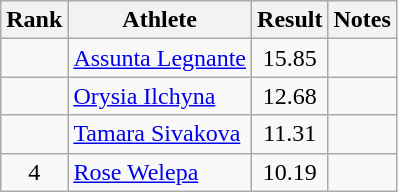<table class="wikitable sortable" style="text-align:center">
<tr>
<th>Rank</th>
<th>Athlete</th>
<th>Result</th>
<th>Notes</th>
</tr>
<tr>
<td></td>
<td style="text-align:left"><a href='#'>Assunta Legnante</a><br></td>
<td>15.85</td>
<td></td>
</tr>
<tr>
<td></td>
<td style="text-align:left"><a href='#'>Orysia Ilchyna</a><br></td>
<td>12.68</td>
<td></td>
</tr>
<tr>
<td></td>
<td style="text-align:left"><a href='#'>Tamara Sivakova</a><br></td>
<td>11.31</td>
<td></td>
</tr>
<tr>
<td>4</td>
<td style="text-align:left"><a href='#'>Rose Welepa</a><br></td>
<td>10.19</td>
<td></td>
</tr>
</table>
